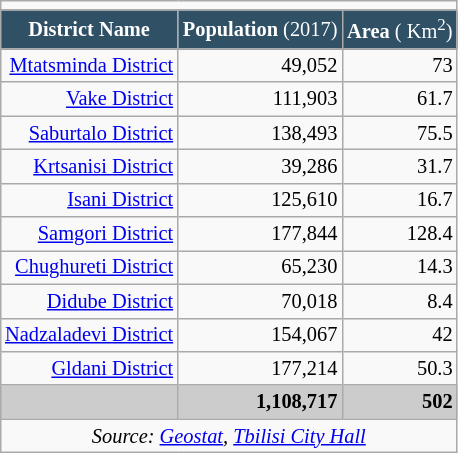<table class="wikitable" style="float:left; text-align:right; font-size:85%; margin:1em;">
<tr>
<td colspan="3" bgcolor=""></td>
</tr>
<tr style="text-align:center; color:#fff; background:#305066;">
<td><strong>District Name</strong></td>
<td><strong>Population</strong> (2017)</td>
<td><strong>Area</strong> ( Km<sup>2</sup>)</td>
</tr>
<tr>
<td><a href='#'>Mtatsminda District</a></td>
<td>49,052</td>
<td>73</td>
</tr>
<tr>
<td><a href='#'>Vake District</a></td>
<td>111,903</td>
<td>61.7</td>
</tr>
<tr>
<td><a href='#'>Saburtalo District</a></td>
<td>138,493</td>
<td>75.5</td>
</tr>
<tr>
<td><a href='#'>Krtsanisi District</a></td>
<td>39,286</td>
<td>31.7</td>
</tr>
<tr>
<td><a href='#'>Isani District</a></td>
<td>125,610</td>
<td>16.7</td>
</tr>
<tr>
<td><a href='#'>Samgori District</a></td>
<td>177,844</td>
<td>128.4</td>
</tr>
<tr>
<td><a href='#'>Chughureti District</a></td>
<td>65,230</td>
<td>14.3</td>
</tr>
<tr>
<td><a href='#'>Didube District</a></td>
<td>70,018</td>
<td>8.4</td>
</tr>
<tr>
<td><a href='#'>Nadzaladevi District</a></td>
<td>154,067</td>
<td>42</td>
</tr>
<tr>
<td><a href='#'>Gldani District</a></td>
<td>177,214</td>
<td>50.3</td>
</tr>
<tr style="background:#ccc;">
<td></td>
<td><strong>1,108,717</strong></td>
<td><strong>502</strong></td>
</tr>
<tr style= "text-align:center;">
<td colspan="3"><em>Source: <a href='#'>Geostat</a>, <a href='#'>Tbilisi City Hall</a></em></td>
</tr>
</table>
